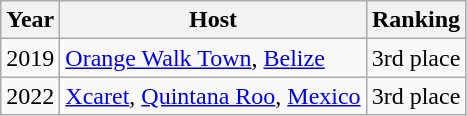<table class="wikitable mw-collapsible">
<tr>
<th>Year</th>
<th>Host</th>
<th>Ranking</th>
</tr>
<tr>
<td>2019</td>
<td><a href='#'>Orange Walk Town</a>, <a href='#'>Belize</a></td>
<td>3rd place</td>
</tr>
<tr>
<td>2022</td>
<td><a href='#'>Xcaret</a>, <a href='#'>Quintana Roo</a>, <a href='#'>Mexico</a></td>
<td>3rd place</td>
</tr>
</table>
